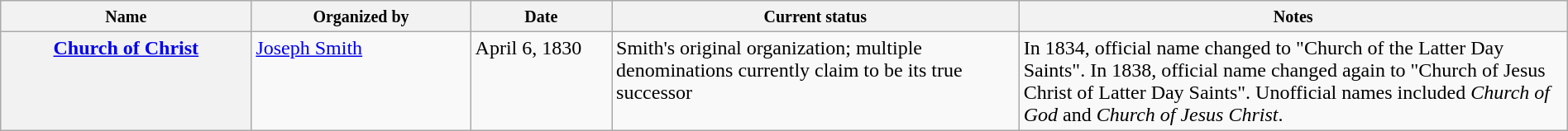<table class="wikitable" style="width: 100%;">
<tr>
<th width="16%"><small>Name</small></th>
<th width="14%"><small>Organized by</small></th>
<th width="9%"><small>Date</small></th>
<th width="26%"><small>Current status</small></th>
<th width="35"><small>Notes</small></th>
</tr>
<tr valign="top">
<th><a href='#'>Church of Christ</a></th>
<td><a href='#'>Joseph Smith</a></td>
<td>April 6, 1830</td>
<td>Smith's original organization; multiple denominations currently claim to be its true successor</td>
<td>In 1834, official name changed to "Church of the Latter Day Saints". In 1838, official name changed again to "Church of Jesus Christ of Latter Day Saints". Unofficial names included <em>Church of God</em> and <em>Church of Jesus Christ</em>.</td>
</tr>
</table>
